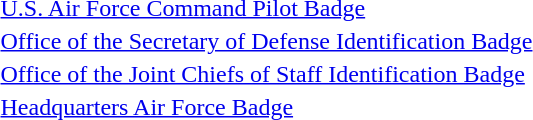<table>
<tr>
<td></td>
<td><a href='#'>U.S. Air Force Command Pilot Badge</a></td>
</tr>
<tr>
<td></td>
<td><a href='#'>Office of the Secretary of Defense Identification Badge</a></td>
</tr>
<tr>
<td></td>
<td><a href='#'>Office of the Joint Chiefs of Staff Identification Badge</a></td>
</tr>
<tr>
<td></td>
<td><a href='#'>Headquarters Air Force Badge</a></td>
</tr>
<tr>
</tr>
</table>
